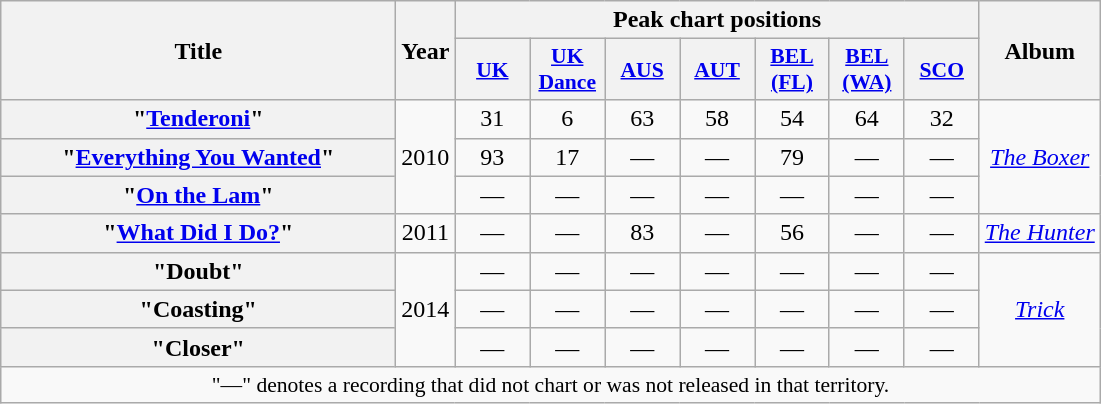<table class="wikitable plainrowheaders" style="text-align:center;">
<tr>
<th scope="col" rowspan="2" style="width:16em;">Title</th>
<th scope="col" rowspan="2" style="width:1em;">Year</th>
<th scope="col" colspan="7">Peak chart positions</th>
<th scope="col" rowspan="2">Album</th>
</tr>
<tr>
<th scope="col" style="width:3em;font-size:90%;"><a href='#'>UK</a><br></th>
<th scope="col" style="width:3em;font-size:90%;"><a href='#'>UK<br>Dance</a><br></th>
<th scope="col" style="width:3em;font-size:90%;"><a href='#'>AUS</a><br></th>
<th scope="col" style="width:3em;font-size:90%;"><a href='#'>AUT</a><br></th>
<th scope="col" style="width:3em;font-size:90%;"><a href='#'>BEL<br>(FL)</a><br></th>
<th scope="col" style="width:3em;font-size:90%;"><a href='#'>BEL<br>(WA)</a><br></th>
<th scope="col" style="width:3em;font-size:90%;"><a href='#'>SCO</a><br></th>
</tr>
<tr>
<th scope="row">"<a href='#'>Tenderoni</a>"</th>
<td rowspan="3">2010</td>
<td>31</td>
<td>6</td>
<td>63</td>
<td>58</td>
<td>54</td>
<td>64</td>
<td>32</td>
<td rowspan="3"><em><a href='#'>The Boxer</a></em></td>
</tr>
<tr>
<th scope="row">"<a href='#'>Everything You Wanted</a>"</th>
<td>93</td>
<td>17</td>
<td>—</td>
<td>—</td>
<td>79</td>
<td>—</td>
<td>—</td>
</tr>
<tr>
<th scope="row">"<a href='#'>On the Lam</a>"</th>
<td>—</td>
<td>—</td>
<td>—</td>
<td>—</td>
<td>—</td>
<td>—</td>
<td>—</td>
</tr>
<tr>
<th scope="row">"<a href='#'>What Did I Do?</a>"<br></th>
<td>2011</td>
<td>—</td>
<td>—</td>
<td>83</td>
<td>—</td>
<td>56</td>
<td>—</td>
<td>—</td>
<td><em><a href='#'>The Hunter</a></em></td>
</tr>
<tr>
<th scope="row">"Doubt"</th>
<td rowspan="3">2014</td>
<td>—</td>
<td>—</td>
<td>—</td>
<td>—</td>
<td>—</td>
<td>—</td>
<td>—</td>
<td rowspan="3"><em><a href='#'>Trick</a></em></td>
</tr>
<tr>
<th scope="row">"Coasting"</th>
<td>—</td>
<td>—</td>
<td>—</td>
<td>—</td>
<td>—</td>
<td>—</td>
<td>—</td>
</tr>
<tr>
<th scope="row">"Closer"</th>
<td>—</td>
<td>—</td>
<td>—</td>
<td>—</td>
<td>—</td>
<td>—</td>
<td>—</td>
</tr>
<tr>
<td colspan="14" style="font-size:90%">"—" denotes a recording that did not chart or was not released in that territory.</td>
</tr>
</table>
